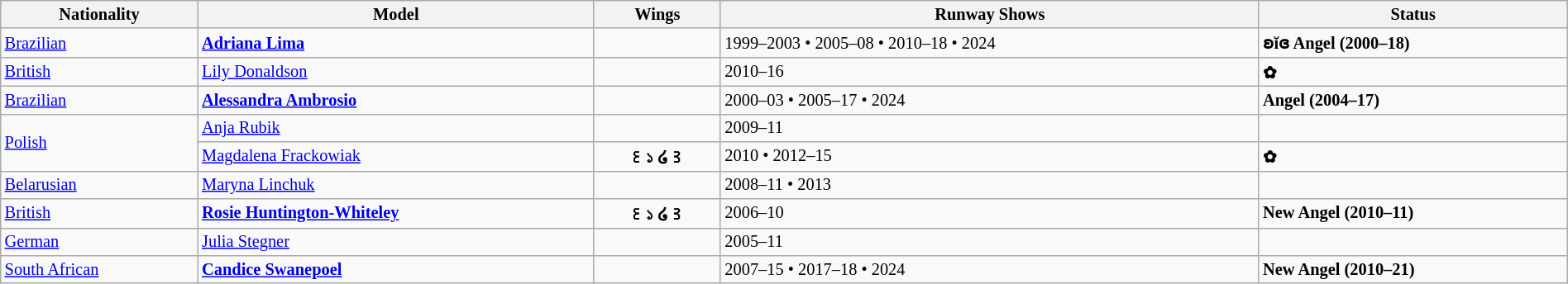<table class="sortable wikitable"  style="font-size:85%; width:100%;">
<tr>
<th style="text-align:center;">Nationality</th>
<th style="text-align:center;">Model</th>
<th style="text-align:center;">Wings</th>
<th style="text-align:center;">Runway Shows</th>
<th style="text-align:center;">Status</th>
</tr>
<tr>
<td> <a href='#'>Brazilian</a></td>
<td><strong><a href='#'>Adriana Lima</a></strong></td>
<td></td>
<td>1999–2003 • 2005–08 • 2010–18 • 2024</td>
<td><strong>ʚĭɞ  Angel (2000–18)</strong></td>
</tr>
<tr>
<td> <a href='#'>British</a></td>
<td><a href='#'>Lily Donaldson</a></td>
<td></td>
<td>2010–16</td>
<td><strong>✿</strong></td>
</tr>
<tr>
<td> <a href='#'>Brazilian</a></td>
<td><strong><a href='#'>Alessandra Ambrosio</a></strong></td>
<td></td>
<td>2000–03 • 2005–17 • 2024</td>
<td><strong> Angel (2004–17)</strong></td>
</tr>
<tr>
<td rowspan="2"> <a href='#'>Polish</a></td>
<td><a href='#'>Anja Rubik</a></td>
<td></td>
<td>2009–11</td>
<td></td>
</tr>
<tr>
<td><a href='#'>Magdalena Frackowiak</a></td>
<td align="center"><strong>꒰১ ໒꒱</strong></td>
<td>2010 • 2012–15</td>
<td><strong>✿</strong></td>
</tr>
<tr>
<td> <a href='#'>Belarusian</a></td>
<td><a href='#'>Maryna Linchuk</a></td>
<td></td>
<td>2008–11 • 2013</td>
<td></td>
</tr>
<tr>
<td> <a href='#'>British</a></td>
<td><strong><a href='#'>Rosie Huntington-Whiteley</a></strong></td>
<td align="center"><strong>꒰১ ໒꒱</strong></td>
<td>2006–10</td>
<td><strong>New  Angel (2010–11)</strong></td>
</tr>
<tr>
<td> <a href='#'>German</a></td>
<td><a href='#'>Julia Stegner</a></td>
<td></td>
<td>2005–11</td>
<td></td>
</tr>
<tr>
<td> <a href='#'>South African</a></td>
<td><strong><a href='#'>Candice Swanepoel</a></strong></td>
<td></td>
<td>2007–15 • 2017–18 • 2024</td>
<td><strong>New  Angel (2010–21)</strong></td>
</tr>
</table>
